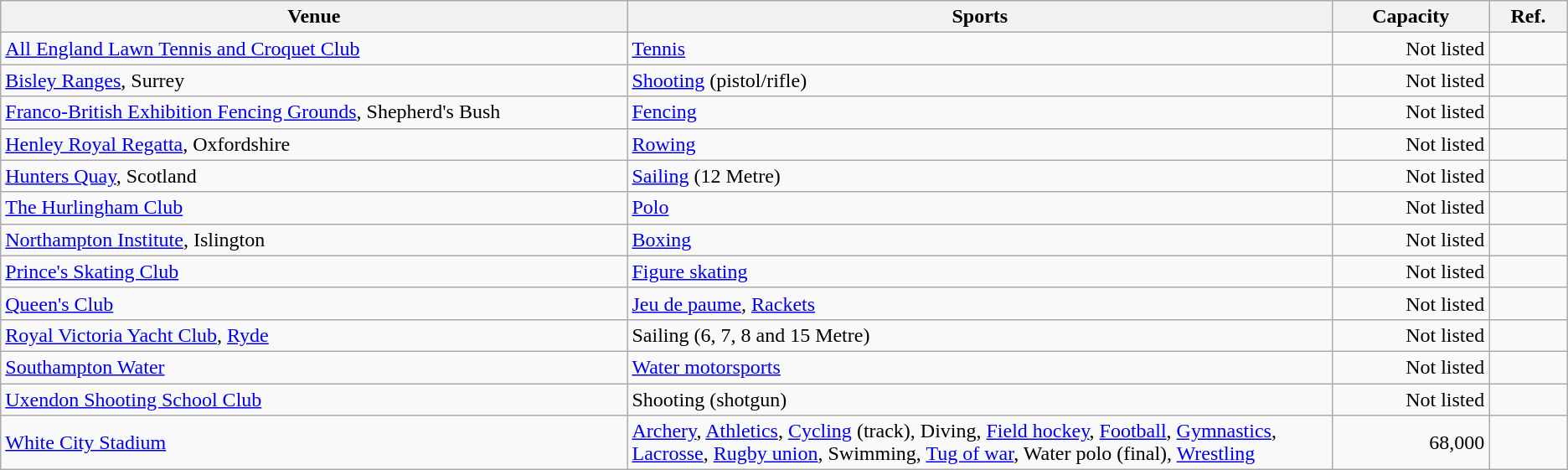<table class="wikitable sortable">
<tr>
<th width=40%>Venue</th>
<th class="unsortable" width=45%>Sports</th>
<th width=10%>Capacity</th>
<th class="unsortable">Ref.</th>
</tr>
<tr>
<td><a href='#'>All England Lawn Tennis and Croquet Club</a></td>
<td><a href='#'>Tennis</a></td>
<td align="right">Not listed</td>
<td align=center></td>
</tr>
<tr>
<td><a href='#'>Bisley Ranges</a>, Surrey</td>
<td><a href='#'>Shooting</a> (pistol/rifle)</td>
<td align="right">Not listed</td>
<td align=center></td>
</tr>
<tr>
<td><a href='#'>Franco-British Exhibition Fencing Grounds</a>, Shepherd's Bush</td>
<td><a href='#'>Fencing</a></td>
<td align="right">Not listed</td>
<td align=center></td>
</tr>
<tr>
<td><a href='#'>Henley Royal Regatta</a>, Oxfordshire</td>
<td><a href='#'>Rowing</a></td>
<td align="right">Not listed</td>
<td align=center></td>
</tr>
<tr>
<td><a href='#'>Hunters Quay</a>, Scotland</td>
<td><a href='#'>Sailing</a> (12 Metre)</td>
<td align="right">Not listed</td>
<td align=center></td>
</tr>
<tr>
<td><a href='#'>The Hurlingham Club</a></td>
<td><a href='#'>Polo</a></td>
<td align="right">Not listed</td>
<td align=center></td>
</tr>
<tr>
<td><a href='#'>Northampton Institute</a>, Islington</td>
<td><a href='#'>Boxing</a></td>
<td align="right">Not listed</td>
<td align=center></td>
</tr>
<tr>
<td><a href='#'>Prince's Skating Club</a></td>
<td><a href='#'>Figure skating</a></td>
<td align="right">Not listed</td>
<td align=center></td>
</tr>
<tr>
<td><a href='#'>Queen's Club</a></td>
<td><a href='#'>Jeu de paume</a>, <a href='#'>Rackets</a></td>
<td align="right">Not listed</td>
<td align=center></td>
</tr>
<tr>
<td><a href='#'>Royal Victoria Yacht Club</a>, <a href='#'>Ryde</a></td>
<td>Sailing  (6, 7, 8 and 15 Metre)</td>
<td align="right">Not listed</td>
<td align=center></td>
</tr>
<tr>
<td><a href='#'>Southampton Water</a></td>
<td><a href='#'>Water motorsports</a></td>
<td align="right">Not listed</td>
<td align=center></td>
</tr>
<tr>
<td><a href='#'>Uxendon Shooting School Club</a></td>
<td>Shooting (shotgun)</td>
<td align="right">Not listed</td>
<td align=center></td>
</tr>
<tr>
<td><a href='#'>White City Stadium</a></td>
<td><a href='#'>Archery</a>, <a href='#'>Athletics</a>, <a href='#'>Cycling</a> (track), Diving, <a href='#'>Field hockey</a>, <a href='#'>Football</a>, <a href='#'>Gymnastics</a>, <a href='#'>Lacrosse</a>, <a href='#'>Rugby union</a>, Swimming, <a href='#'>Tug of war</a>, Water polo (final), <a href='#'>Wrestling</a></td>
<td align="right">68,000</td>
<td align=center></td>
</tr>
</table>
